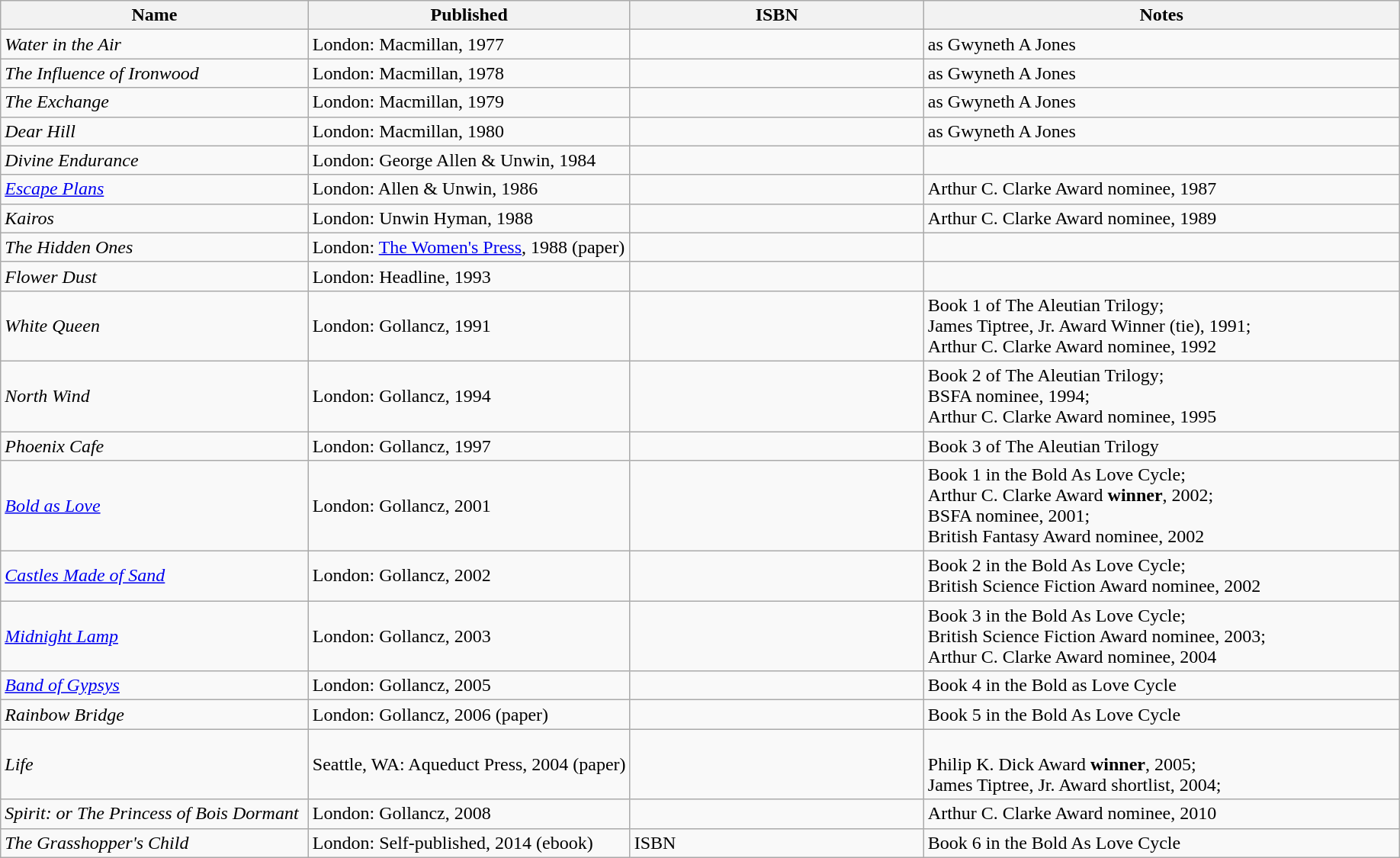<table class="wikitable sortable" id="noveltable" border="1">
<tr>
<th Width=22%>Name</th>
<th Width=23%>Published</th>
<th Width=21%>ISBN</th>
<th>Notes</th>
</tr>
<tr align="left">
<td><em>Water in the Air</em></td>
<td>London: Macmillan, 1977</td>
<td></td>
<td>as Gwyneth A Jones</td>
</tr>
<tr>
<td><em>The Influence of Ironwood</em></td>
<td>London: Macmillan, 1978</td>
<td></td>
<td>as Gwyneth A Jones</td>
</tr>
<tr>
<td><em>The Exchange</em></td>
<td>London: Macmillan, 1979</td>
<td></td>
<td>as Gwyneth A Jones</td>
</tr>
<tr>
<td><em>Dear Hill</em></td>
<td>London: Macmillan, 1980</td>
<td></td>
<td>as Gwyneth A Jones</td>
</tr>
<tr>
<td><em>Divine Endurance</em></td>
<td>London: George Allen & Unwin, 1984</td>
<td></td>
<td></td>
</tr>
<tr>
<td><em><a href='#'>Escape Plans</a></em></td>
<td>London: Allen & Unwin, 1986</td>
<td></td>
<td>Arthur C. Clarke Award nominee, 1987</td>
</tr>
<tr>
<td><em>Kairos</em></td>
<td>London: Unwin Hyman, 1988</td>
<td></td>
<td>Arthur C. Clarke Award nominee, 1989</td>
</tr>
<tr>
<td><em>The Hidden Ones</em></td>
<td>London: <a href='#'>The Women's Press</a>, 1988 (paper)</td>
<td></td>
<td></td>
</tr>
<tr>
<td><em>Flower Dust</em></td>
<td>London: Headline, 1993</td>
<td></td>
<td></td>
</tr>
<tr>
<td><em>White Queen</em></td>
<td>London: Gollancz, 1991</td>
<td></td>
<td>Book 1 of The Aleutian Trilogy;<br>James Tiptree, Jr. Award Winner (tie), 1991;<br>Arthur C. Clarke Award nominee, 1992</td>
</tr>
<tr>
<td><em>North Wind</em></td>
<td>London: Gollancz, 1994</td>
<td></td>
<td>Book 2 of The Aleutian Trilogy;<br>BSFA nominee, 1994;<br>Arthur C. Clarke Award nominee, 1995</td>
</tr>
<tr>
<td><em>Phoenix Cafe</em></td>
<td>London: Gollancz, 1997</td>
<td></td>
<td>Book 3 of The Aleutian Trilogy</td>
</tr>
<tr>
<td><em><a href='#'>Bold as Love</a></em></td>
<td>London: Gollancz, 2001</td>
<td></td>
<td>Book 1 in the Bold As Love Cycle;<br>Arthur C. Clarke Award <strong>winner</strong>, 2002;<br>BSFA nominee, 2001;<br>British Fantasy Award nominee, 2002</td>
</tr>
<tr>
<td><em><a href='#'>Castles Made of Sand</a></em></td>
<td>London: Gollancz, 2002</td>
<td></td>
<td>Book 2 in the Bold As Love Cycle;<br>British Science Fiction Award nominee, 2002</td>
</tr>
<tr>
<td><em><a href='#'>Midnight Lamp</a></em></td>
<td>London: Gollancz, 2003</td>
<td></td>
<td>Book 3 in the Bold As Love Cycle;<br>British Science Fiction Award nominee, 2003;<br>Arthur C. Clarke Award nominee, 2004</td>
</tr>
<tr>
<td><em><a href='#'>Band of Gypsys</a></em></td>
<td>London: Gollancz, 2005</td>
<td></td>
<td>Book 4 in the Bold as Love Cycle</td>
</tr>
<tr>
<td><em>Rainbow Bridge</em></td>
<td>London: Gollancz, 2006 (paper)</td>
<td></td>
<td>Book 5 in the Bold As Love Cycle</td>
</tr>
<tr>
<td><em>Life</em></td>
<td>Seattle, WA: Aqueduct Press, 2004 (paper)</td>
<td></td>
<td><br>Philip K. Dick Award <strong>winner</strong>, 2005;<br>James Tiptree, Jr. Award shortlist, 2004;</td>
</tr>
<tr>
<td><em>Spirit: or The Princess of Bois Dormant</em></td>
<td>London: Gollancz, 2008</td>
<td></td>
<td>Arthur C. Clarke Award nominee, 2010</td>
</tr>
<tr>
<td><em>The Grasshopper's Child</em></td>
<td>London: Self-published, 2014 (ebook)</td>
<td>ISBN</td>
<td>Book 6 in the Bold As Love Cycle</td>
</tr>
</table>
